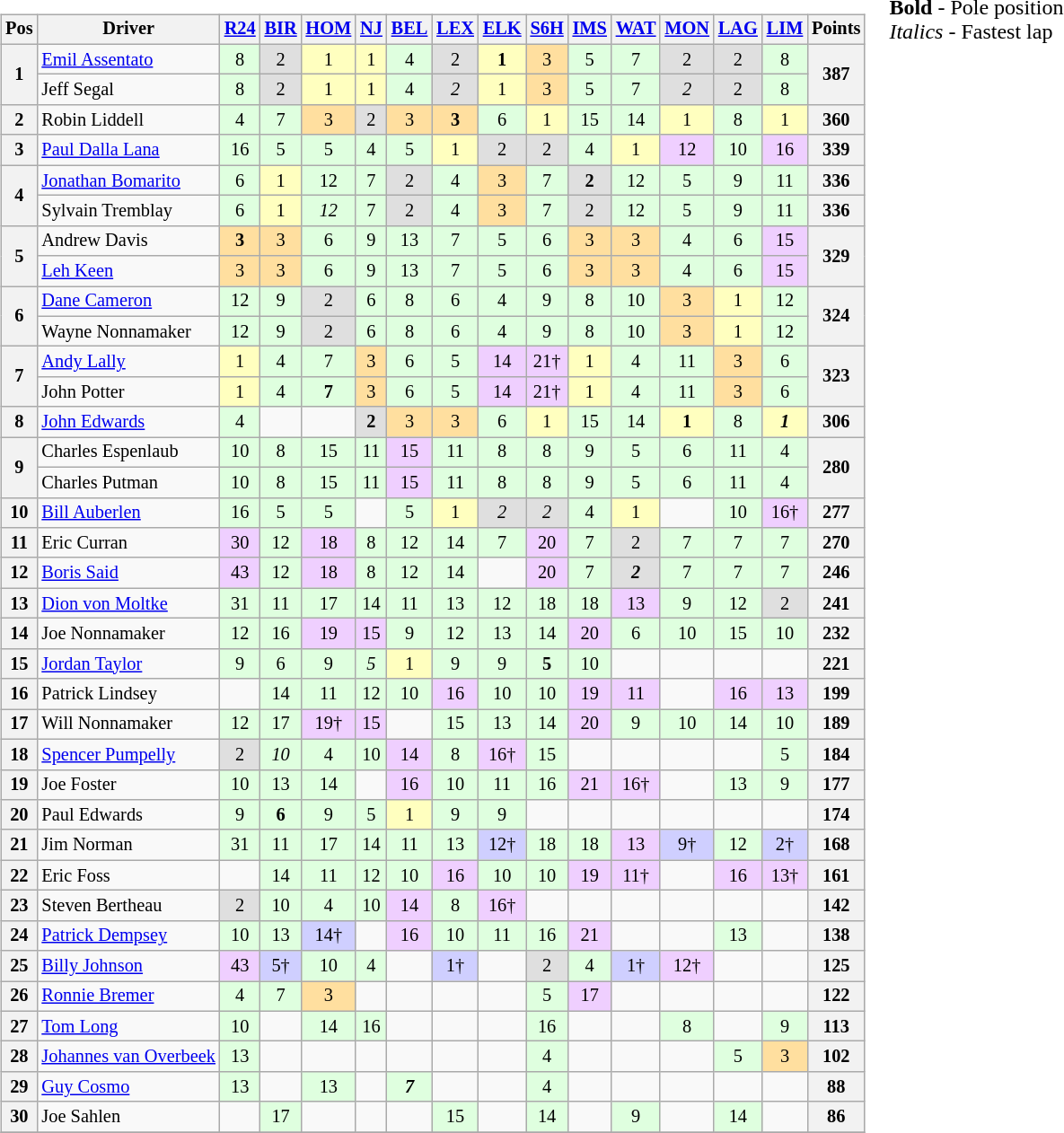<table>
<tr>
<td><br><table class="wikitable" style="font-size:85%; text-align:center">
<tr style="background:#f9f9f9" valign="top">
<th valign="middle">Pos</th>
<th valign="middle">Driver</th>
<th><a href='#'>R24</a><br></th>
<th><a href='#'>BIR</a><br></th>
<th><a href='#'>HOM</a><br></th>
<th><a href='#'>NJ</a><br></th>
<th><a href='#'>BEL</a><br></th>
<th><a href='#'>LEX</a><br></th>
<th><a href='#'>ELK</a><br></th>
<th><a href='#'>S6H</a><br></th>
<th><a href='#'>IMS</a><br></th>
<th><a href='#'>WAT</a><br></th>
<th><a href='#'>MON</a><br></th>
<th><a href='#'>LAG</a><br></th>
<th><a href='#'>LIM</a><br></th>
<th valign="middle">Points</th>
</tr>
<tr>
<th rowspan=2>1</th>
<td align="left"> <a href='#'>Emil Assentato</a></td>
<td style="background:#dfffdf;">8</td>
<td style="background:#dfdfdf;">2</td>
<td style="background:#ffffbf;">1</td>
<td style="background:#ffffbf;">1</td>
<td style="background:#dfffdf;">4</td>
<td style="background:#dfdfdf;">2</td>
<td style="background:#ffffbf;"><strong>1</strong></td>
<td style="background:#ffdf9f;">3</td>
<td style="background:#dfffdf;">5</td>
<td style="background:#dfffdf;">7</td>
<td style="background:#dfdfdf;">2</td>
<td style="background:#dfdfdf;">2</td>
<td style="background:#dfffdf;">8</td>
<th rowspan=2>387</th>
</tr>
<tr>
<td align="left"> Jeff Segal</td>
<td style="background:#dfffdf;">8</td>
<td style="background:#dfdfdf;">2</td>
<td style="background:#ffffbf;">1</td>
<td style="background:#ffffbf;">1</td>
<td style="background:#dfffdf;">4</td>
<td style="background:#dfdfdf;"><em>2</em></td>
<td style="background:#ffffbf;">1</td>
<td style="background:#ffdf9f;">3</td>
<td style="background:#dfffdf;">5</td>
<td style="background:#dfffdf;">7</td>
<td style="background:#dfdfdf;"><em>2</em></td>
<td style="background:#dfdfdf;">2</td>
<td style="background:#dfffdf;">8</td>
</tr>
<tr>
<th>2</th>
<td align="left"> Robin Liddell</td>
<td style="background:#dfffdf;">4</td>
<td style="background:#dfffdf;">7</td>
<td style="background:#ffdf9f;">3</td>
<td style="background:#dfdfdf;">2</td>
<td style="background:#ffdf9f;">3</td>
<td style="background:#ffdf9f;"><strong>3</strong></td>
<td style="background:#dfffdf;">6</td>
<td style="background:#ffffbf;">1</td>
<td style="background:#dfffdf;">15</td>
<td style="background:#dfffdf;">14</td>
<td style="background:#ffffbf;">1</td>
<td style="background:#dfffdf;">8</td>
<td style="background:#ffffbf;">1</td>
<th>360</th>
</tr>
<tr>
<th>3</th>
<td align="left"> <a href='#'>Paul Dalla Lana</a></td>
<td style="background:#dfffdf;">16</td>
<td style="background:#dfffdf;">5</td>
<td style="background:#dfffdf;">5</td>
<td style="background:#dfffdf;">4</td>
<td style="background:#dfffdf;">5</td>
<td style="background:#ffffbf;">1</td>
<td style="background:#dfdfdf;">2</td>
<td style="background:#dfdfdf;">2</td>
<td style="background:#dfffdf;">4</td>
<td style="background:#ffffbf;">1</td>
<td style="background:#efcfff;">12</td>
<td style="background:#dfffdf;">10</td>
<td style="background:#efcfff;">16</td>
<th>339</th>
</tr>
<tr>
<th rowspan=2>4</th>
<td align="left"> <a href='#'>Jonathan Bomarito</a></td>
<td style="background:#dfffdf;">6</td>
<td style="background:#ffffbf;">1</td>
<td style="background:#dfffdf;">12</td>
<td style="background:#dfffdf;">7</td>
<td style="background:#dfdfdf;">2</td>
<td style="background:#dfffdf;">4</td>
<td style="background:#ffdf9f;">3</td>
<td style="background:#dfffdf;">7</td>
<td style="background:#dfdfdf;"><strong>2</strong></td>
<td style="background:#dfffdf;">12</td>
<td style="background:#dfffdf;">5</td>
<td style="background:#dfffdf;">9</td>
<td style="background:#dfffdf;">11</td>
<th>336</th>
</tr>
<tr>
<td align="left"> Sylvain Tremblay</td>
<td style="background:#dfffdf;">6</td>
<td style="background:#ffffbf;">1</td>
<td style="background:#dfffdf;"><em>12</em></td>
<td style="background:#dfffdf;">7</td>
<td style="background:#dfdfdf;">2</td>
<td style="background:#dfffdf;">4</td>
<td style="background:#ffdf9f;">3</td>
<td style="background:#dfffdf;">7</td>
<td style="background:#dfdfdf;">2</td>
<td style="background:#dfffdf;">12</td>
<td style="background:#dfffdf;">5</td>
<td style="background:#dfffdf;">9</td>
<td style="background:#dfffdf;">11</td>
<th>336</th>
</tr>
<tr>
<th rowspan=2>5</th>
<td align="left"> Andrew Davis</td>
<td style="background:#ffdf9f;"><strong>3</strong></td>
<td style="background:#ffdf9f;">3</td>
<td style="background:#dfffdf;">6</td>
<td style="background:#dfffdf;">9</td>
<td style="background:#dfffdf;">13</td>
<td style="background:#dfffdf;">7</td>
<td style="background:#dfffdf;">5</td>
<td style="background:#dfffdf;">6</td>
<td style="background:#ffdf9f;">3</td>
<td style="background:#ffdf9f;">3</td>
<td style="background:#dfffdf;">4</td>
<td style="background:#dfffdf;">6</td>
<td style="background:#efcfff;">15</td>
<th rowspan=2>329</th>
</tr>
<tr>
<td align="left"> <a href='#'>Leh Keen</a></td>
<td style="background:#ffdf9f;">3</td>
<td style="background:#ffdf9f;">3</td>
<td style="background:#dfffdf;">6</td>
<td style="background:#dfffdf;">9</td>
<td style="background:#dfffdf;">13</td>
<td style="background:#dfffdf;">7</td>
<td style="background:#dfffdf;">5</td>
<td style="background:#dfffdf;">6</td>
<td style="background:#ffdf9f;">3</td>
<td style="background:#ffdf9f;">3</td>
<td style="background:#dfffdf;">4</td>
<td style="background:#dfffdf;">6</td>
<td style="background:#efcfff;">15</td>
</tr>
<tr>
<th rowspan=2>6</th>
<td align="left"> <a href='#'>Dane Cameron</a></td>
<td style="background:#dfffdf;">12</td>
<td style="background:#dfffdf;">9</td>
<td style="background:#dfdfdf;">2</td>
<td style="background:#dfffdf;">6</td>
<td style="background:#dfffdf;">8</td>
<td style="background:#dfffdf;">6</td>
<td style="background:#dfffdf;">4</td>
<td style="background:#dfffdf;">9</td>
<td style="background:#dfffdf;">8</td>
<td style="background:#dfffdf;">10</td>
<td style="background:#ffdf9f;">3</td>
<td style="background:#ffffbf;">1</td>
<td style="background:#dfffdf;">12</td>
<th rowspan=2>324</th>
</tr>
<tr>
<td align="left"> Wayne Nonnamaker</td>
<td style="background:#dfffdf;">12</td>
<td style="background:#dfffdf;">9</td>
<td style="background:#dfdfdf;">2</td>
<td style="background:#dfffdf;">6</td>
<td style="background:#dfffdf;">8</td>
<td style="background:#dfffdf;">6</td>
<td style="background:#dfffdf;">4</td>
<td style="background:#dfffdf;">9</td>
<td style="background:#dfffdf;">8</td>
<td style="background:#dfffdf;">10</td>
<td style="background:#ffdf9f;">3</td>
<td style="background:#ffffbf;">1</td>
<td style="background:#dfffdf;">12</td>
</tr>
<tr>
<th rowspan=2>7</th>
<td align="left"> <a href='#'>Andy Lally</a></td>
<td style="background:#ffffbf;">1</td>
<td style="background:#dfffdf;">4</td>
<td style="background:#dfffdf;">7</td>
<td style="background:#ffdf9f;">3</td>
<td style="background:#dfffdf;">6</td>
<td style="background:#dfffdf;">5</td>
<td style="background:#efcfff;">14</td>
<td style="background:#efcfff;">21†</td>
<td style="background:#ffffbf;">1</td>
<td style="background:#dfffdf;">4</td>
<td style="background:#dfffdf;">11</td>
<td style="background:#ffdf9f;">3</td>
<td style="background:#dfffdf;">6</td>
<th rowspan=2>323</th>
</tr>
<tr>
<td align="left"> John Potter</td>
<td style="background:#ffffbf;">1</td>
<td style="background:#dfffdf;">4</td>
<td style="background:#dfffdf;"><strong>7</strong></td>
<td style="background:#ffdf9f;">3</td>
<td style="background:#dfffdf;">6</td>
<td style="background:#dfffdf;">5</td>
<td style="background:#efcfff;">14</td>
<td style="background:#efcfff;">21†</td>
<td style="background:#ffffbf;">1</td>
<td style="background:#dfffdf;">4</td>
<td style="background:#dfffdf;">11</td>
<td style="background:#ffdf9f;">3</td>
<td style="background:#dfffdf;">6</td>
</tr>
<tr>
<th>8</th>
<td align="left"> <a href='#'>John Edwards</a></td>
<td style="background:#dfffdf;">4</td>
<td></td>
<td></td>
<td style="background:#dfdfdf;"><strong>2</strong></td>
<td style="background:#ffdf9f;">3</td>
<td style="background:#ffdf9f;">3</td>
<td style="background:#dfffdf;">6</td>
<td style="background:#ffffbf;">1</td>
<td style="background:#dfffdf;">15</td>
<td style="background:#dfffdf;">14</td>
<td style="background:#ffffbf;"><strong>1</strong></td>
<td style="background:#dfffdf;">8</td>
<td style="background:#ffffbf;"><strong><em>1</em></strong></td>
<th>306</th>
</tr>
<tr>
<th rowspan=2>9</th>
<td align="left"> Charles Espenlaub</td>
<td style="background:#dfffdf;">10</td>
<td style="background:#dfffdf;">8</td>
<td style="background:#dfffdf;">15</td>
<td style="background:#dfffdf;">11</td>
<td style="background:#efcfff;">15</td>
<td style="background:#dfffdf;">11</td>
<td style="background:#dfffdf;">8</td>
<td style="background:#dfffdf;">8</td>
<td style="background:#dfffdf;">9</td>
<td style="background:#dfffdf;">5</td>
<td style="background:#dfffdf;">6</td>
<td style="background:#dfffdf;">11</td>
<td style="background:#dfffdf;">4</td>
<th rowspan=2>280</th>
</tr>
<tr>
<td align="left"> Charles Putman</td>
<td style="background:#dfffdf;">10</td>
<td style="background:#dfffdf;">8</td>
<td style="background:#dfffdf;">15</td>
<td style="background:#dfffdf;">11</td>
<td style="background:#efcfff;">15</td>
<td style="background:#dfffdf;">11</td>
<td style="background:#dfffdf;">8</td>
<td style="background:#dfffdf;">8</td>
<td style="background:#dfffdf;">9</td>
<td style="background:#dfffdf;">5</td>
<td style="background:#dfffdf;">6</td>
<td style="background:#dfffdf;">11</td>
<td style="background:#dfffdf;">4</td>
</tr>
<tr>
<th>10</th>
<td align="left"> <a href='#'>Bill Auberlen</a></td>
<td style="background:#dfffdf;">16</td>
<td style="background:#dfffdf;">5</td>
<td style="background:#dfffdf;">5</td>
<td></td>
<td style="background:#dfffdf;">5</td>
<td style="background:#ffffbf;">1</td>
<td style="background:#dfdfdf;"><em>2</em></td>
<td style="background:#dfdfdf;"><em>2</em></td>
<td style="background:#dfffdf;">4</td>
<td style="background:#ffffbf;">1</td>
<td></td>
<td style="background:#dfffdf;">10</td>
<td style="background:#efcfff;">16†</td>
<th>277</th>
</tr>
<tr>
<th>11</th>
<td align="left"> Eric Curran</td>
<td style="background:#efcfff;">30</td>
<td style="background:#dfffdf;">12</td>
<td style="background:#efcfff;">18</td>
<td style="background:#dfffdf;">8</td>
<td style="background:#dfffdf;">12</td>
<td style="background:#dfffdf;">14</td>
<td style="background:#dfffdf;">7</td>
<td style="background:#efcfff;">20</td>
<td style="background:#dfffdf;">7</td>
<td style="background:#dfdfdf;">2</td>
<td style="background:#dfffdf;">7</td>
<td style="background:#dfffdf;">7</td>
<td style="background:#dfffdf;">7</td>
<th>270</th>
</tr>
<tr>
<th>12</th>
<td align="left"> <a href='#'>Boris Said</a></td>
<td style="background:#efcfff;">43</td>
<td style="background:#dfffdf;">12</td>
<td style="background:#efcfff;">18</td>
<td style="background:#dfffdf;">8</td>
<td style="background:#dfffdf;">12</td>
<td style="background:#dfffdf;">14</td>
<td></td>
<td style="background:#efcfff;">20</td>
<td style="background:#dfffdf;">7</td>
<td style="background:#dfdfdf;"><strong><em>2</em></strong></td>
<td style="background:#dfffdf;">7</td>
<td style="background:#dfffdf;">7</td>
<td style="background:#dfffdf;">7</td>
<th>246</th>
</tr>
<tr>
<th>13</th>
<td align="left"> <a href='#'>Dion von Moltke</a></td>
<td style="background:#dfffdf;">31</td>
<td style="background:#dfffdf;">11</td>
<td style="background:#dfffdf;">17</td>
<td style="background:#dfffdf;">14</td>
<td style="background:#dfffdf;">11</td>
<td style="background:#dfffdf;">13</td>
<td style="background:#dfffdf;">12</td>
<td style="background:#dfffdf;">18</td>
<td style="background:#dfffdf;">18</td>
<td style="background:#efcfff;">13</td>
<td style="background:#dfffdf;">9</td>
<td style="background:#dfffdf;">12</td>
<td style="background:#dfdfdf;">2</td>
<th>241</th>
</tr>
<tr>
<th>14</th>
<td align="left"> Joe Nonnamaker</td>
<td style="background:#dfffdf;">12</td>
<td style="background:#dfffdf;">16</td>
<td style="background:#efcfff;">19</td>
<td style="background:#efcfff;">15</td>
<td style="background:#dfffdf;">9</td>
<td style="background:#dfffdf;">12</td>
<td style="background:#dfffdf;">13</td>
<td style="background:#dfffdf;">14</td>
<td style="background:#efcfff;">20</td>
<td style="background:#dfffdf;">6</td>
<td style="background:#dfffdf;">10</td>
<td style="background:#dfffdf;">15</td>
<td style="background:#dfffdf;">10</td>
<th>232</th>
</tr>
<tr>
<th>15</th>
<td align="left"> <a href='#'>Jordan Taylor</a></td>
<td style="background:#dfffdf;">9</td>
<td style="background:#dfffdf;">6</td>
<td style="background:#dfffdf;">9</td>
<td style="background:#dfffdf;"><em>5</em></td>
<td style="background:#ffffbf;">1</td>
<td style="background:#dfffdf;">9</td>
<td style="background:#dfffdf;">9</td>
<td style="background:#dfffdf;"><strong>5</strong></td>
<td style="background:#dfffdf;">10</td>
<td></td>
<td></td>
<td></td>
<td></td>
<th>221</th>
</tr>
<tr>
<th>16</th>
<td align="left"> Patrick Lindsey</td>
<td></td>
<td style="background:#dfffdf;">14</td>
<td style="background:#dfffdf;">11</td>
<td style="background:#dfffdf;">12</td>
<td style="background:#dfffdf;">10</td>
<td style="background:#efcfff;">16</td>
<td style="background:#dfffdf;">10</td>
<td style="background:#dfffdf;">10</td>
<td style="background:#efcfff;">19</td>
<td style="background:#efcfff;">11</td>
<td></td>
<td style="background:#efcfff;">16</td>
<td style="background:#efcfff;">13</td>
<th>199</th>
</tr>
<tr>
<th>17</th>
<td align="left"> Will Nonnamaker</td>
<td style="background:#dfffdf;">12</td>
<td style="background:#dfffdf;">17</td>
<td style="background:#efcfff;">19†</td>
<td style="background:#efcfff;">15</td>
<td></td>
<td style="background:#dfffdf;">15</td>
<td style="background:#dfffdf;">13</td>
<td style="background:#dfffdf;">14</td>
<td style="background:#efcfff;">20</td>
<td style="background:#dfffdf;">9</td>
<td style="background:#dfffdf;">10</td>
<td style="background:#dfffdf;">14</td>
<td style="background:#dfffdf;">10</td>
<th>189</th>
</tr>
<tr>
<th>18</th>
<td align="left"> <a href='#'>Spencer Pumpelly</a></td>
<td style="background:#dfdfdf;">2</td>
<td style="background:#dfffdf;"><em>10</em></td>
<td style="background:#dfffdf;">4</td>
<td style="background:#dfffdf;">10</td>
<td style="background:#efcfff;">14</td>
<td style="background:#dfffdf;">8</td>
<td style="background:#efcfff;">16†</td>
<td style="background:#dfffdf;">15</td>
<td></td>
<td></td>
<td></td>
<td></td>
<td style="background:#dfffdf;">5</td>
<th>184</th>
</tr>
<tr>
<th>19</th>
<td align="left"> Joe Foster</td>
<td style="background:#dfffdf;">10</td>
<td style="background:#dfffdf;">13</td>
<td style="background:#dfffdf;">14</td>
<td></td>
<td style="background:#efcfff;">16</td>
<td style="background:#dfffdf;">10</td>
<td style="background:#dfffdf;">11</td>
<td style="background:#dfffdf;">16</td>
<td style="background:#efcfff;">21</td>
<td style="background:#efcfff;">16†</td>
<td></td>
<td style="background:#dfffdf;">13</td>
<td style="background:#dfffdf;">9</td>
<th>177</th>
</tr>
<tr>
<th>20</th>
<td align="left"> Paul Edwards</td>
<td style="background:#dfffdf;">9</td>
<td style="background:#dfffdf;"><strong>6</strong></td>
<td style="background:#dfffdf;">9</td>
<td style="background:#dfffdf;">5</td>
<td style="background:#ffffbf;">1</td>
<td style="background:#dfffdf;">9</td>
<td style="background:#dfffdf;">9</td>
<td></td>
<td></td>
<td></td>
<td></td>
<td></td>
<td></td>
<th>174</th>
</tr>
<tr>
<th>21</th>
<td align="left"> Jim Norman</td>
<td style="background:#dfffdf;">31</td>
<td style="background:#dfffdf;">11</td>
<td style="background:#dfffdf;">17</td>
<td style="background:#dfffdf;">14</td>
<td style="background:#dfffdf;">11</td>
<td style="background:#dfffdf;">13</td>
<td style="background:#cfcfff;">12†</td>
<td style="background:#dfffdf;">18</td>
<td style="background:#dfffdf;">18</td>
<td style="background:#efcfff;">13</td>
<td style="background:#cfcfff;">9†</td>
<td style="background:#dfffdf;">12</td>
<td style="background:#cfcfff;">2†</td>
<th>168</th>
</tr>
<tr>
<th>22</th>
<td align="left"> Eric Foss</td>
<td></td>
<td style="background:#dfffdf;">14</td>
<td style="background:#dfffdf;">11</td>
<td style="background:#dfffdf;">12</td>
<td style="background:#dfffdf;">10</td>
<td style="background:#efcfff;">16</td>
<td style="background:#dfffdf;">10</td>
<td style="background:#dfffdf;">10</td>
<td style="background:#efcfff;">19</td>
<td style="background:#efcfff;">11†</td>
<td></td>
<td style="background:#efcfff;">16</td>
<td style="background:#efcfff;">13†</td>
<th>161</th>
</tr>
<tr>
<th>23</th>
<td align="left"> Steven Bertheau</td>
<td style="background:#dfdfdf;">2</td>
<td style="background:#dfffdf;">10</td>
<td style="background:#dfffdf;">4</td>
<td style="background:#dfffdf;">10</td>
<td style="background:#efcfff;">14</td>
<td style="background:#dfffdf;">8</td>
<td style="background:#efcfff;">16†</td>
<td></td>
<td></td>
<td></td>
<td></td>
<td></td>
<td></td>
<th>142</th>
</tr>
<tr>
<th>24</th>
<td align="left"> <a href='#'>Patrick Dempsey</a></td>
<td style="background:#dfffdf;">10</td>
<td style="background:#dfffdf;">13</td>
<td style="background:#cfcfff;">14†</td>
<td></td>
<td style="background:#efcfff;">16</td>
<td style="background:#dfffdf;">10</td>
<td style="background:#dfffdf;">11</td>
<td style="background:#dfffdf;">16</td>
<td style="background:#efcfff;">21</td>
<td></td>
<td></td>
<td style="background:#dfffdf;">13</td>
<td></td>
<th>138</th>
</tr>
<tr>
<th>25</th>
<td align="left"> <a href='#'>Billy Johnson</a></td>
<td style="background:#efcfff;">43</td>
<td style="background:#cfcfff;">5†</td>
<td style="background:#dfffdf;">10</td>
<td style="background:#dfffdf;">4</td>
<td></td>
<td style="background:#cfcfff;">1†</td>
<td></td>
<td style="background:#dfdfdf;">2</td>
<td style="background:#dfffdf;">4</td>
<td style="background:#cfcfff;">1†</td>
<td style="background:#efcfff;">12†</td>
<td></td>
<td></td>
<th>125</th>
</tr>
<tr>
<th>26</th>
<td align="left"> <a href='#'>Ronnie Bremer</a></td>
<td style="background:#dfffdf;">4</td>
<td style="background:#dfffdf;">7</td>
<td style="background:#ffdf9f;">3</td>
<td></td>
<td></td>
<td></td>
<td></td>
<td style="background:#dfffdf;">5</td>
<td style="background:#efcfff;">17</td>
<td></td>
<td></td>
<td></td>
<td></td>
<th>122</th>
</tr>
<tr>
<th>27</th>
<td align="left"> <a href='#'>Tom Long</a></td>
<td style="background:#dfffdf;">10</td>
<td></td>
<td style="background:#dfffdf;">14</td>
<td style="background:#dfffdf;">16</td>
<td></td>
<td></td>
<td></td>
<td style="background:#dfffdf;">16</td>
<td></td>
<td></td>
<td style="background:#dfffdf;">8</td>
<td></td>
<td style="background:#dfffdf;">9</td>
<th>113</th>
</tr>
<tr>
<th>28</th>
<td align="left"> <a href='#'>Johannes van Overbeek</a></td>
<td style="background:#dfffdf;">13</td>
<td></td>
<td></td>
<td></td>
<td></td>
<td></td>
<td></td>
<td style="background:#dfffdf;">4</td>
<td></td>
<td></td>
<td></td>
<td style="background:#dfffdf;">5</td>
<td style="background:#ffdf9f;">3</td>
<th>102</th>
</tr>
<tr>
<th>29</th>
<td align="left"> <a href='#'>Guy Cosmo</a></td>
<td style="background:#dfffdf;">13</td>
<td></td>
<td style="background:#dfffdf;">13</td>
<td></td>
<td style="background:#dfffdf;"><strong><em>7</em></strong></td>
<td></td>
<td></td>
<td style="background:#dfffdf;">4</td>
<td></td>
<td></td>
<td></td>
<td></td>
<td></td>
<th>88</th>
</tr>
<tr>
<th>30</th>
<td align="left"> Joe Sahlen</td>
<td></td>
<td style="background:#dfffdf;">17</td>
<td></td>
<td></td>
<td></td>
<td style="background:#dfffdf;">15</td>
<td></td>
<td style="background:#dfffdf;">14</td>
<td></td>
<td style="background:#dfffdf;">9</td>
<td></td>
<td style="background:#dfffdf;">14</td>
<td></td>
<th>86</th>
</tr>
<tr>
</tr>
</table>
</td>
<td valign="top"><br>
<span><strong>Bold</strong> - Pole position<br>
<em>Italics</em> - Fastest lap</span></td>
</tr>
</table>
